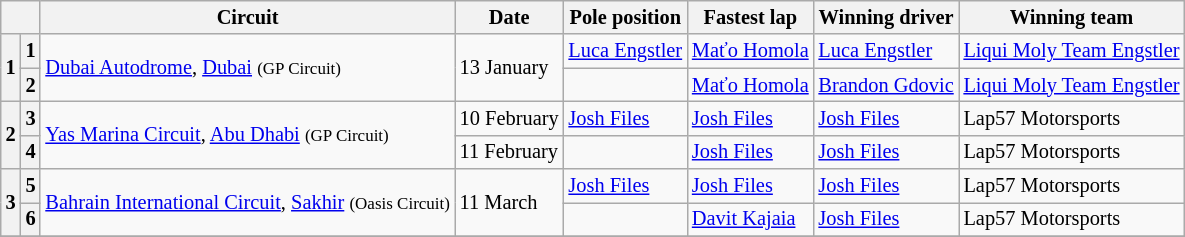<table class="wikitable" style="font-size: 85%;">
<tr>
<th colspan=2></th>
<th>Circuit</th>
<th>Date</th>
<th>Pole position</th>
<th>Fastest lap</th>
<th>Winning driver</th>
<th>Winning team</th>
</tr>
<tr>
<th rowspan=2>1</th>
<th>1</th>
<td rowspan=2> <a href='#'>Dubai Autodrome</a>, <a href='#'>Dubai</a> <small>(GP Circuit)</small></td>
<td rowspan=2>13 January</td>
<td> <a href='#'>Luca Engstler</a></td>
<td> <a href='#'>Maťo Homola</a></td>
<td> <a href='#'>Luca Engstler</a></td>
<td> <a href='#'>Liqui Moly Team Engstler</a></td>
</tr>
<tr>
<th>2</th>
<td></td>
<td> <a href='#'>Maťo Homola</a></td>
<td> <a href='#'>Brandon Gdovic</a></td>
<td> <a href='#'>Liqui Moly Team Engstler</a></td>
</tr>
<tr>
<th rowspan=2>2</th>
<th>3</th>
<td rowspan=2> <a href='#'>Yas Marina Circuit</a>, <a href='#'>Abu Dhabi</a> <small>(GP Circuit)</small></td>
<td>10 February</td>
<td> <a href='#'>Josh Files</a></td>
<td> <a href='#'>Josh Files</a></td>
<td> <a href='#'>Josh Files</a></td>
<td> Lap57 Motorsports</td>
</tr>
<tr>
<th>4</th>
<td>11 February</td>
<td></td>
<td> <a href='#'>Josh Files</a></td>
<td> <a href='#'>Josh Files</a></td>
<td> Lap57 Motorsports</td>
</tr>
<tr>
<th rowspan=2>3</th>
<th>5</th>
<td rowspan=2> <a href='#'>Bahrain International Circuit</a>, <a href='#'>Sakhir</a> <small>(Oasis Circuit)</small></td>
<td rowspan=2>11 March</td>
<td> <a href='#'>Josh Files</a></td>
<td> <a href='#'>Josh Files</a></td>
<td> <a href='#'>Josh Files</a></td>
<td> Lap57 Motorsports</td>
</tr>
<tr>
<th>6</th>
<td></td>
<td> <a href='#'>Davit Kajaia</a></td>
<td> <a href='#'>Josh Files</a></td>
<td> Lap57 Motorsports</td>
</tr>
<tr>
</tr>
</table>
